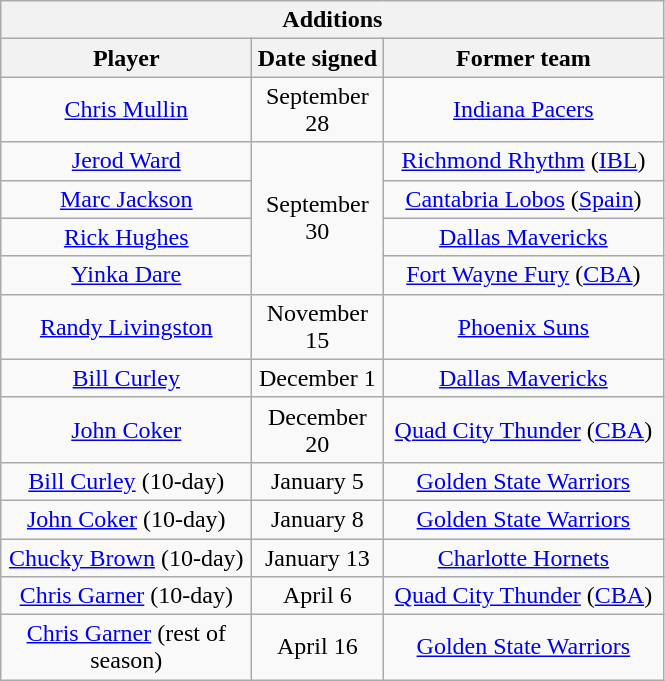<table class="wikitable" style="text-align:center">
<tr>
<th colspan=3>Additions</th>
</tr>
<tr>
<th style="width:160px">Player</th>
<th style="width:80px">Date signed</th>
<th style="width:180px">Former team</th>
</tr>
<tr>
<td><a href='#'>Chris Mullin</a></td>
<td>September 28</td>
<td><a href='#'>Indiana Pacers</a></td>
</tr>
<tr>
<td><a href='#'>Jerod Ward</a></td>
<td rowspan=4>September 30</td>
<td><a href='#'>Richmond Rhythm</a> (<a href='#'>IBL</a>)</td>
</tr>
<tr>
<td><a href='#'>Marc Jackson</a></td>
<td><a href='#'>Cantabria Lobos</a> (<a href='#'>Spain</a>)</td>
</tr>
<tr>
<td><a href='#'>Rick Hughes</a></td>
<td><a href='#'>Dallas Mavericks</a></td>
</tr>
<tr>
<td><a href='#'>Yinka Dare</a></td>
<td><a href='#'>Fort Wayne Fury</a> (<a href='#'>CBA</a>)</td>
</tr>
<tr>
<td><a href='#'>Randy Livingston</a></td>
<td>November 15</td>
<td><a href='#'>Phoenix Suns</a></td>
</tr>
<tr>
<td><a href='#'>Bill Curley</a></td>
<td>December 1</td>
<td><a href='#'>Dallas Mavericks</a></td>
</tr>
<tr>
<td><a href='#'>John Coker</a></td>
<td>December 20</td>
<td><a href='#'>Quad City Thunder</a> (<a href='#'>CBA</a>)</td>
</tr>
<tr>
<td><a href='#'>Bill Curley</a> (10-day)</td>
<td>January 5</td>
<td><a href='#'>Golden State Warriors</a></td>
</tr>
<tr>
<td><a href='#'>John Coker</a> (10-day)</td>
<td>January 8</td>
<td><a href='#'>Golden State Warriors</a></td>
</tr>
<tr>
<td><a href='#'>Chucky Brown</a> (10-day)</td>
<td>January 13</td>
<td><a href='#'>Charlotte Hornets</a></td>
</tr>
<tr>
<td><a href='#'>Chris Garner</a> (10-day)</td>
<td>April 6</td>
<td><a href='#'>Quad City Thunder</a> (<a href='#'>CBA</a>)</td>
</tr>
<tr>
<td><a href='#'>Chris Garner</a> (rest of season)</td>
<td>April 16</td>
<td><a href='#'>Golden State Warriors</a></td>
</tr>
</table>
